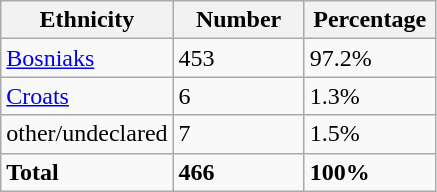<table class="wikitable">
<tr>
<th width="100px">Ethnicity</th>
<th width="80px">Number</th>
<th width="80px">Percentage</th>
</tr>
<tr>
<td><a href='#'>Bosniaks</a></td>
<td>453</td>
<td>97.2%</td>
</tr>
<tr>
<td><a href='#'>Croats</a></td>
<td>6</td>
<td>1.3%</td>
</tr>
<tr>
<td>other/undeclared</td>
<td>7</td>
<td>1.5%</td>
</tr>
<tr>
<td><strong>Total</strong></td>
<td><strong>466</strong></td>
<td><strong>100%</strong></td>
</tr>
</table>
